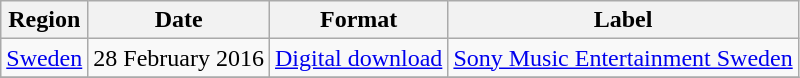<table class=wikitable>
<tr>
<th>Region</th>
<th>Date</th>
<th>Format</th>
<th>Label</th>
</tr>
<tr>
<td><a href='#'>Sweden</a></td>
<td>28 February 2016</td>
<td><a href='#'>Digital download</a></td>
<td><a href='#'>Sony Music Entertainment Sweden</a></td>
</tr>
<tr>
</tr>
</table>
